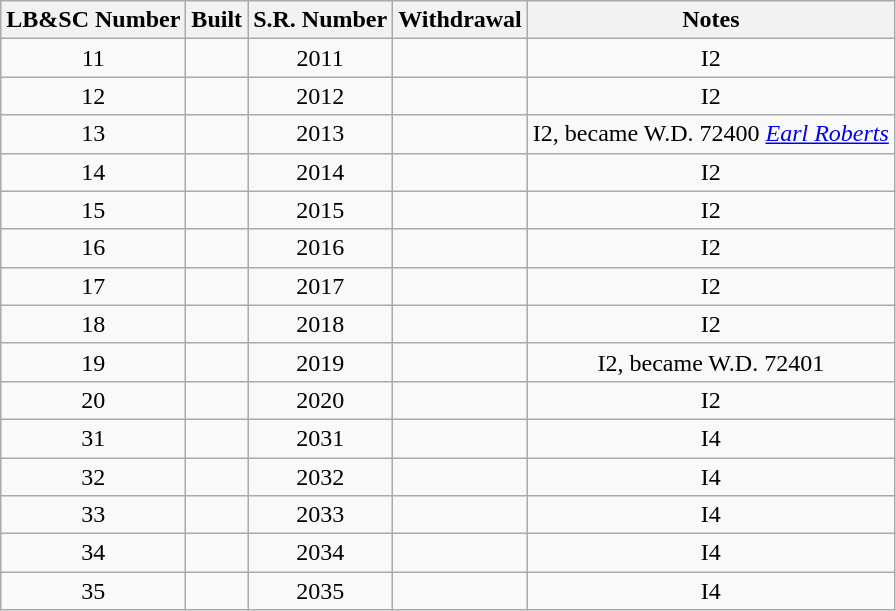<table class="wikitable sortable mw-collapsible" style="text-align:center">
<tr>
<th>LB&SC Number</th>
<th>Built</th>
<th>S.R. Number</th>
<th>Withdrawal</th>
<th>Notes</th>
</tr>
<tr>
<td>11</td>
<td></td>
<td>2011</td>
<td></td>
<td>I2</td>
</tr>
<tr>
<td>12</td>
<td></td>
<td>2012</td>
<td></td>
<td>I2</td>
</tr>
<tr>
<td>13</td>
<td></td>
<td>2013</td>
<td></td>
<td>I2, became W.D. 72400 <em><a href='#'>Earl Roberts</a></em></td>
</tr>
<tr>
<td>14</td>
<td></td>
<td>2014</td>
<td></td>
<td>I2</td>
</tr>
<tr>
<td>15</td>
<td></td>
<td>2015</td>
<td></td>
<td>I2</td>
</tr>
<tr>
<td>16</td>
<td></td>
<td>2016</td>
<td></td>
<td>I2</td>
</tr>
<tr>
<td>17</td>
<td></td>
<td>2017</td>
<td></td>
<td>I2</td>
</tr>
<tr>
<td>18</td>
<td></td>
<td>2018</td>
<td></td>
<td>I2</td>
</tr>
<tr>
<td>19</td>
<td></td>
<td>2019</td>
<td></td>
<td>I2, became W.D. 72401</td>
</tr>
<tr>
<td>20</td>
<td></td>
<td>2020</td>
<td></td>
<td>I2</td>
</tr>
<tr>
<td>31</td>
<td></td>
<td>2031</td>
<td></td>
<td>I4</td>
</tr>
<tr>
<td>32</td>
<td></td>
<td>2032</td>
<td></td>
<td>I4</td>
</tr>
<tr>
<td>33</td>
<td></td>
<td>2033</td>
<td></td>
<td>I4</td>
</tr>
<tr>
<td>34</td>
<td></td>
<td>2034</td>
<td></td>
<td>I4</td>
</tr>
<tr>
<td>35</td>
<td></td>
<td>2035</td>
<td></td>
<td>I4</td>
</tr>
</table>
